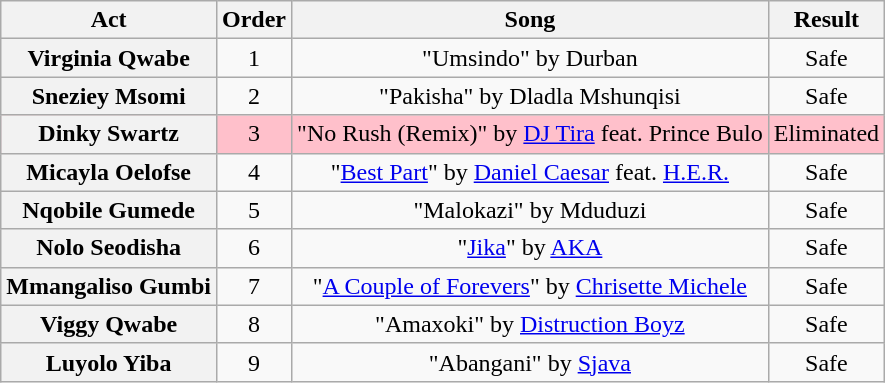<table class="wikitable plainrowheaders" style="text-align:center;">
<tr>
<th scope="col">Act</th>
<th scope="col">Order</th>
<th scope="col">Song</th>
<th scope="col">Result</th>
</tr>
<tr>
<th scope=row>Virginia Qwabe</th>
<td>1</td>
<td>"Umsindo" by Durban</td>
<td>Safe</td>
</tr>
<tr>
<th scope=row>Sneziey Msomi</th>
<td>2</td>
<td>"Pakisha" by Dladla Mshunqisi</td>
<td>Safe</td>
</tr>
<tr style="background:pink;">
<th scope=row>Dinky Swartz</th>
<td>3</td>
<td>"No Rush (Remix)" by <a href='#'>DJ Tira</a> feat. Prince Bulo</td>
<td>Eliminated</td>
</tr>
<tr>
<th scope=row>Micayla Oelofse</th>
<td>4</td>
<td>"<a href='#'>Best Part</a>" by <a href='#'>Daniel Caesar</a> feat. <a href='#'>H.E.R.</a></td>
<td>Safe</td>
</tr>
<tr>
<th scope=row>Nqobile Gumede</th>
<td>5</td>
<td>"Malokazi" by Mduduzi</td>
<td>Safe</td>
</tr>
<tr>
<th scope=row>Nolo Seodisha</th>
<td>6</td>
<td>"<a href='#'>Jika</a>" by <a href='#'>AKA</a></td>
<td>Safe</td>
</tr>
<tr>
<th scope=row>Mmangaliso Gumbi</th>
<td>7</td>
<td>"<a href='#'>A Couple of Forevers</a>" by <a href='#'>Chrisette Michele</a></td>
<td>Safe</td>
</tr>
<tr>
<th scope=row>Viggy Qwabe</th>
<td>8</td>
<td>"Amaxoki" by <a href='#'>Distruction Boyz</a></td>
<td>Safe</td>
</tr>
<tr>
<th scope=row>Luyolo Yiba</th>
<td>9</td>
<td>"Abangani" by <a href='#'>Sjava</a></td>
<td>Safe</td>
</tr>
</table>
